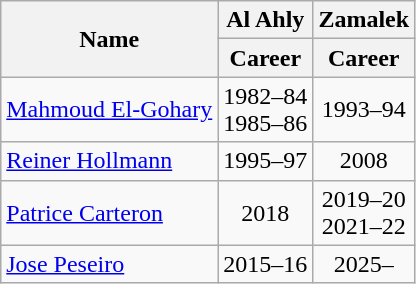<table class="wikitable" style="text-align: center">
<tr>
<th rowspan="2">Name</th>
<th colspan="1">Al Ahly</th>
<th colspan="1">Zamalek</th>
</tr>
<tr>
<th>Career</th>
<th>Career</th>
</tr>
<tr>
<td style="text-align:left"> <a href='#'>Mahmoud El-Gohary</a></td>
<td>1982–84 <br> 1985–86</td>
<td>1993–94</td>
</tr>
<tr>
<td style="text-align:left"> <a href='#'>Reiner Hollmann</a></td>
<td>1995–97</td>
<td>2008</td>
</tr>
<tr>
<td style="text-align:left"> <a href='#'>Patrice Carteron</a></td>
<td>2018</td>
<td>2019–20 <br> 2021–22</td>
</tr>
<tr>
<td style="text-align:left"> <a href='#'>Jose Peseiro</a></td>
<td>2015–16</td>
<td>2025–<br></td>
</tr>
</table>
